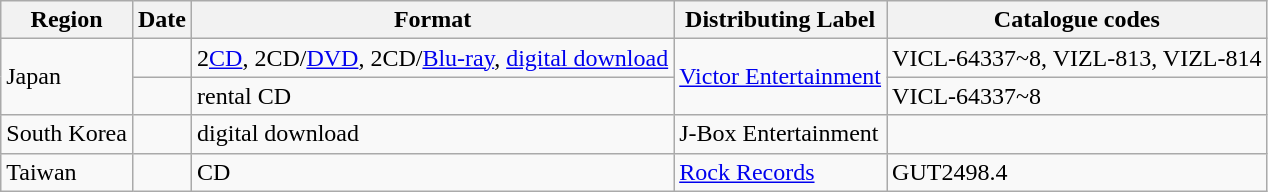<table class="wikitable">
<tr>
<th>Region</th>
<th>Date</th>
<th>Format</th>
<th>Distributing Label</th>
<th>Catalogue codes</th>
</tr>
<tr>
<td rowspan="2">Japan</td>
<td></td>
<td>2<a href='#'>CD</a>, 2CD/<a href='#'>DVD</a>, 2CD/<a href='#'>Blu-ray</a>, <a href='#'>digital download</a></td>
<td rowspan="2"><a href='#'>Victor Entertainment</a></td>
<td>VICL-64337~8, VIZL-813, VIZL-814</td>
</tr>
<tr>
<td></td>
<td>rental CD</td>
<td>VICL-64337~8</td>
</tr>
<tr>
<td>South Korea</td>
<td></td>
<td>digital download</td>
<td>J-Box Entertainment</td>
<td></td>
</tr>
<tr>
<td>Taiwan</td>
<td></td>
<td>CD</td>
<td><a href='#'>Rock Records</a></td>
<td>GUT2498.4</td>
</tr>
</table>
